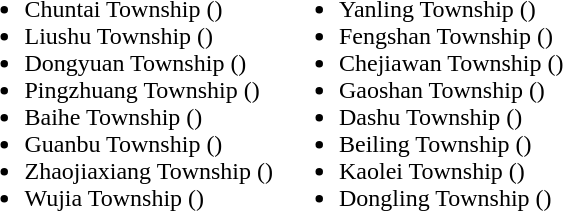<table>
<tr>
<td valign="top"><br><ul><li>Chuntai Township ()</li><li>Liushu Township ()</li><li>Dongyuan Township ()</li><li>Pingzhuang Township ()</li><li>Baihe Township ()</li><li>Guanbu Township ()</li><li>Zhaojiaxiang Township ()</li><li>Wujia Township ()</li></ul></td>
<td valign="top"><br><ul><li>Yanling Township ()</li><li>Fengshan Township ()</li><li>Chejiawan Township ()</li><li>Gaoshan Township ()</li><li>Dashu Township ()</li><li>Beiling Township ()</li><li>Kaolei Township ()</li><li>Dongling Township ()</li></ul></td>
</tr>
</table>
